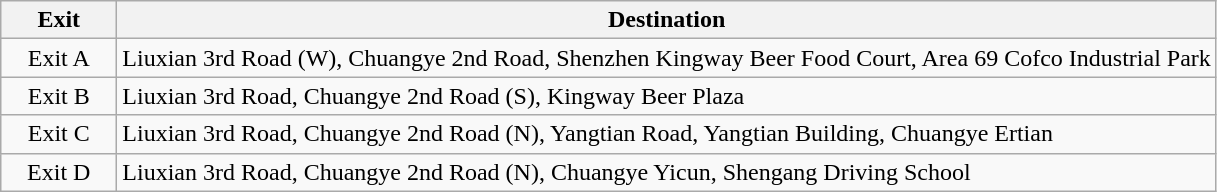<table class="wikitable">
<tr>
<th style="width:70px">Exit</th>
<th>Destination</th>
</tr>
<tr>
<td align="center">Exit A</td>
<td>Liuxian 3rd Road (W), Chuangye 2nd Road, Shenzhen Kingway Beer Food Court, Area 69 Cofco Industrial Park</td>
</tr>
<tr>
<td align="center">Exit B</td>
<td>Liuxian 3rd Road, Chuangye 2nd Road (S), Kingway Beer Plaza</td>
</tr>
<tr>
<td align="center">Exit C</td>
<td>Liuxian 3rd Road, Chuangye 2nd Road (N), Yangtian Road, Yangtian Building, Chuangye Ertian</td>
</tr>
<tr>
<td align="center">Exit D</td>
<td>Liuxian 3rd Road, Chuangye 2nd Road (N), Chuangye Yicun, Shengang Driving School</td>
</tr>
</table>
